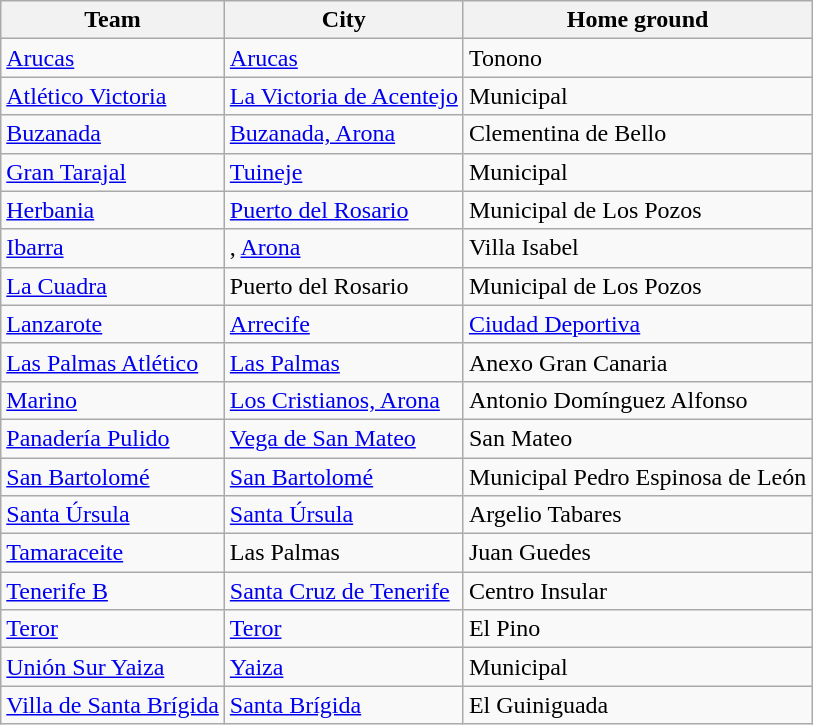<table class="wikitable sortable">
<tr>
<th>Team</th>
<th>City</th>
<th>Home ground</th>
</tr>
<tr>
<td><a href='#'>Arucas</a></td>
<td><a href='#'>Arucas</a></td>
<td>Tonono</td>
</tr>
<tr>
<td><a href='#'>Atlético Victoria</a></td>
<td><a href='#'>La Victoria de Acentejo</a></td>
<td>Municipal</td>
</tr>
<tr>
<td><a href='#'>Buzanada</a></td>
<td><a href='#'>Buzanada, Arona</a></td>
<td>Clementina de Bello</td>
</tr>
<tr>
<td><a href='#'>Gran Tarajal</a></td>
<td><a href='#'>Tuineje</a></td>
<td>Municipal</td>
</tr>
<tr>
<td><a href='#'>Herbania</a></td>
<td><a href='#'>Puerto del Rosario</a></td>
<td>Municipal de Los Pozos</td>
</tr>
<tr>
<td><a href='#'>Ibarra</a></td>
<td>, <a href='#'>Arona</a></td>
<td>Villa Isabel</td>
</tr>
<tr>
<td><a href='#'>La Cuadra</a></td>
<td>Puerto del Rosario</td>
<td>Municipal de Los Pozos</td>
</tr>
<tr>
<td><a href='#'>Lanzarote</a></td>
<td><a href='#'>Arrecife</a></td>
<td><a href='#'>Ciudad Deportiva</a></td>
</tr>
<tr>
<td><a href='#'>Las Palmas Atlético</a></td>
<td><a href='#'>Las Palmas</a></td>
<td>Anexo Gran Canaria</td>
</tr>
<tr>
<td><a href='#'>Marino</a></td>
<td><a href='#'>Los Cristianos, Arona</a></td>
<td>Antonio Domínguez Alfonso</td>
</tr>
<tr>
<td><a href='#'>Panadería Pulido</a></td>
<td><a href='#'>Vega de San Mateo</a></td>
<td>San Mateo</td>
</tr>
<tr>
<td><a href='#'>San Bartolomé</a></td>
<td><a href='#'>San Bartolomé</a></td>
<td>Municipal Pedro Espinosa de León</td>
</tr>
<tr>
<td><a href='#'>Santa Úrsula</a></td>
<td><a href='#'>Santa Úrsula</a></td>
<td>Argelio Tabares</td>
</tr>
<tr>
<td><a href='#'>Tamaraceite</a></td>
<td>Las Palmas</td>
<td>Juan Guedes</td>
</tr>
<tr>
<td><a href='#'>Tenerife B</a></td>
<td><a href='#'>Santa Cruz de Tenerife</a></td>
<td>Centro Insular</td>
</tr>
<tr>
<td><a href='#'>Teror</a></td>
<td><a href='#'>Teror</a></td>
<td>El Pino</td>
</tr>
<tr>
<td><a href='#'>Unión Sur Yaiza</a></td>
<td><a href='#'>Yaiza</a></td>
<td>Municipal</td>
</tr>
<tr>
<td><a href='#'>Villa de Santa Brígida</a></td>
<td><a href='#'>Santa Brígida</a></td>
<td>El Guiniguada</td>
</tr>
</table>
